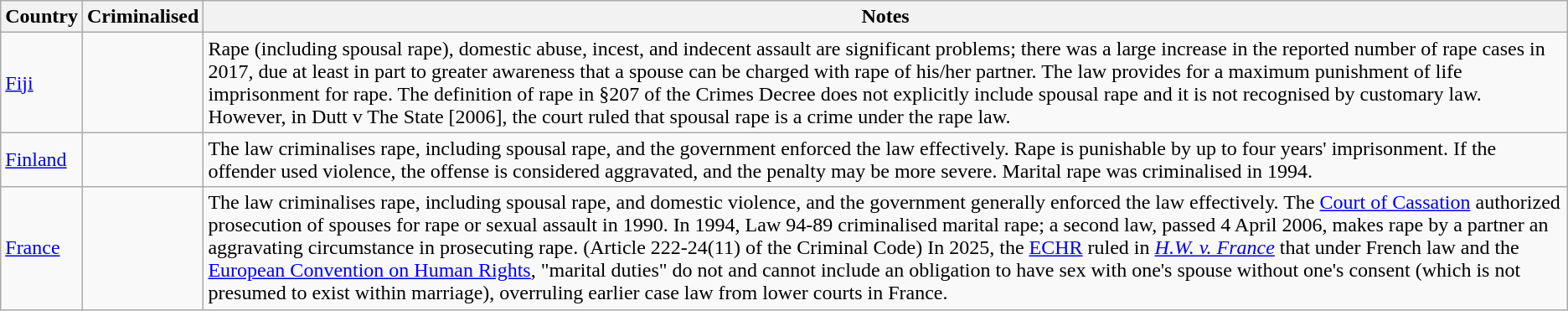<table class="sortable wikitable">
<tr>
<th>Country</th>
<th>Criminalised</th>
<th ! class="unsortable">Notes</th>
</tr>
<tr>
<td><a href='#'>Fiji</a></td>
<td></td>
<td>Rape (including spousal rape), domestic abuse, incest, and indecent assault are significant problems; there was a large increase in the reported number of rape cases in 2017, due at least in part to greater awareness that a spouse can be charged with rape of his/her partner. The law provides for a maximum punishment of life imprisonment for rape. The definition of rape in §207 of the Crimes Decree does not explicitly include spousal rape and it is not recognised by customary law. However, in Dutt v The State [2006], the court ruled that spousal rape is a crime under the rape law.</td>
</tr>
<tr>
<td><a href='#'>Finland</a></td>
<td></td>
<td>The law criminalises rape, including spousal rape, and the government enforced the law effectively. Rape is punishable by up to four years' imprisonment. If the offender used violence, the offense is considered aggravated, and the penalty may be more severe. Marital rape was criminalised in 1994.</td>
</tr>
<tr>
<td><a href='#'>France</a></td>
<td></td>
<td>The law criminalises rape, including spousal rape, and domestic violence, and the government generally enforced the law effectively. The <a href='#'>Court of Cassation</a> authorized prosecution of spouses for rape or sexual assault in 1990. In 1994, Law 94-89 criminalised marital rape; a second law, passed 4 April 2006, makes rape by a partner an aggravating circumstance in prosecuting rape. (Article 222-24(11) of the Criminal Code) In 2025, the <a href='#'>ECHR</a> ruled in <em><a href='#'>H.W. v. France</a></em> that under French law and the <a href='#'>European Convention on Human Rights</a>, "marital duties" do not and cannot include an obligation to have sex with one's spouse without one's consent (which is not presumed to exist within marriage), overruling earlier case law from lower courts in France.</td>
</tr>
</table>
